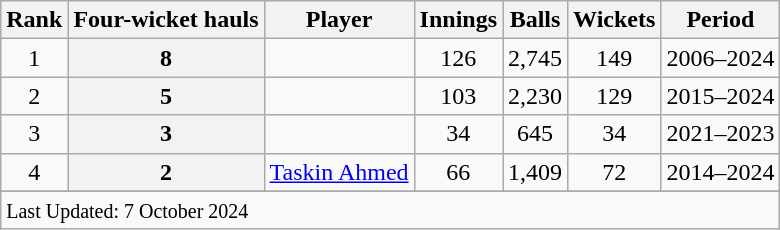<table class="wikitable plainrowheaders sortable">
<tr>
<th scope=col>Rank</th>
<th scope=col>Four-wicket hauls</th>
<th scope=col>Player</th>
<th scope=col>Innings</th>
<th scope=col>Balls</th>
<th scope=col>Wickets</th>
<th scope=col>Period</th>
</tr>
<tr>
<td align=center>1</td>
<th scope=row style=text-align:center;>8</th>
<td></td>
<td align=center>126</td>
<td align=center>2,745</td>
<td align=center>149</td>
<td>2006–2024</td>
</tr>
<tr>
<td align=center>2</td>
<th scope=row style=text-align:center;>5</th>
<td></td>
<td align=center>103</td>
<td align=center>2,230</td>
<td align=center>129</td>
<td>2015–2024</td>
</tr>
<tr>
<td align=center>3</td>
<th scope=row style=text-align:center;>3</th>
<td></td>
<td align=center>34</td>
<td align=center>645</td>
<td align=center>34</td>
<td>2021–2023</td>
</tr>
<tr>
<td align=center>4</td>
<th scope=row style=text-align:center;>2</th>
<td><a href='#'>Taskin Ahmed</a></td>
<td align=center>66</td>
<td align=center>1,409</td>
<td align=center>72</td>
<td>2014–2024</td>
</tr>
<tr>
</tr>
<tr class=sortbottom>
<td colspan=7><small>Last Updated: 7 October 2024</small></td>
</tr>
</table>
